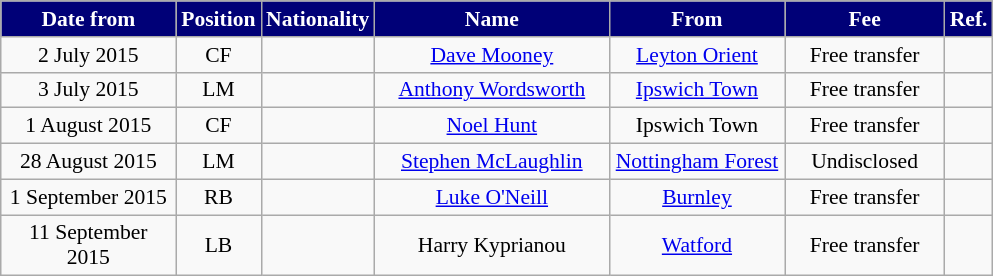<table class="wikitable" style="text-align:center; font-size:90%; ">
<tr>
<th style="background:#000077; color:#FFFFFF; width:110px;">Date from</th>
<th style="background:#000077; color:#FFFFFF; width:50px;">Position</th>
<th style="background:#000077; color:#FFFFFF; width:50px;">Nationality</th>
<th style="background:#000077; color:#FFFFFF; width:150px;">Name</th>
<th style="background:#000077; color:#FFFFFF; width:110px;">From</th>
<th style="background:#000077; color:#FFFFFF; width:100px;">Fee</th>
<th style="background:#000077; color:#FFFFFF; width:25px;">Ref.</th>
</tr>
<tr>
<td>2 July 2015</td>
<td>CF</td>
<td></td>
<td><a href='#'>Dave Mooney</a></td>
<td><a href='#'>Leyton Orient</a></td>
<td>Free transfer</td>
<td></td>
</tr>
<tr>
<td>3 July 2015</td>
<td>LM</td>
<td></td>
<td><a href='#'>Anthony Wordsworth</a></td>
<td><a href='#'>Ipswich Town</a></td>
<td>Free transfer</td>
<td></td>
</tr>
<tr>
<td>1 August 2015</td>
<td>CF</td>
<td></td>
<td><a href='#'>Noel Hunt</a></td>
<td>Ipswich Town</td>
<td>Free transfer</td>
<td></td>
</tr>
<tr>
<td>28 August 2015</td>
<td>LM</td>
<td></td>
<td><a href='#'>Stephen McLaughlin</a></td>
<td><a href='#'>Nottingham Forest</a></td>
<td>Undisclosed</td>
<td></td>
</tr>
<tr>
<td>1 September 2015</td>
<td>RB</td>
<td></td>
<td><a href='#'>Luke O'Neill</a></td>
<td><a href='#'>Burnley</a></td>
<td>Free transfer</td>
<td></td>
</tr>
<tr>
<td>11 September 2015</td>
<td>LB</td>
<td></td>
<td>Harry Kyprianou</td>
<td><a href='#'>Watford</a></td>
<td>Free transfer</td>
<td></td>
</tr>
</table>
